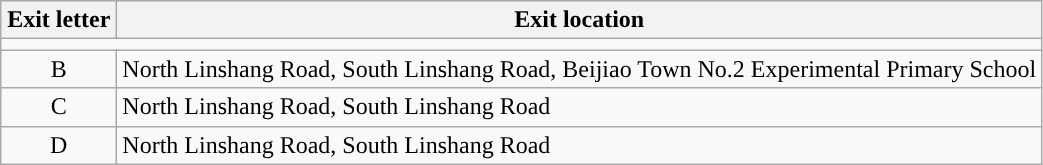<table class="wikitable">
<tr>
<th colspan=2 style="width:70px">Exit letter</th>
<th>Exit location</th>
</tr>
<tr style="background:#">
<td colspan="4"></td>
</tr>
<tr>
<td colspan=2 align=center>B</td>
<td>North Linshang Road, South Linshang Road, Beijiao Town No.2 Experimental Primary School</td>
</tr>
<tr>
<td colspan=2 align=center>C</td>
<td>North Linshang Road, South Linshang Road</td>
</tr>
<tr>
<td colspan=2 align=center>D</td>
<td>North Linshang Road, South Linshang Road</td>
</tr>
</table>
